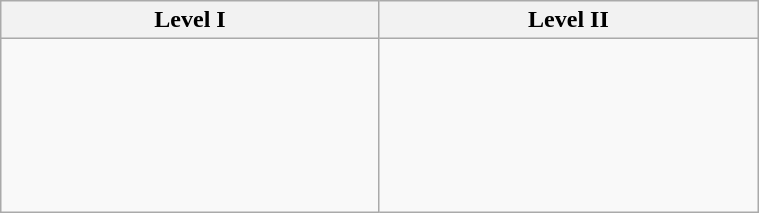<table class="wikitable" width=40%>
<tr>
<th width=50%>Level I</th>
<th width=50%>Level II</th>
</tr>
<tr>
<td><br><br>
<br>
<br>
<br>
<br>
</td>
<td><br><br>
<br>
<br>
<br>
<br>
</td>
</tr>
</table>
